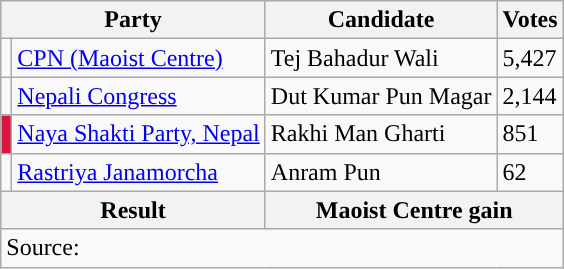<table class="wikitable">
<tr>
<th colspan="2">Party</th>
<th>Candidate</th>
<th>Votes</th>
</tr>
<tr>
<td style="background-color:"></td>
<td><a href='#'>CPN (Maoist Centre)</a></td>
<td>Tej Bahadur Wali</td>
<td>5,427</td>
</tr>
<tr>
<td style="background-color:"></td>
<td><a href='#'>Nepali Congress</a></td>
<td>Dut Kumar Pun Magar</td>
<td>2,144</td>
</tr>
<tr>
<td style="background-color:crimson"></td>
<td><a href='#'>Naya Shakti Party, Nepal</a></td>
<td>Rakhi Man Gharti</td>
<td>851</td>
</tr>
<tr>
<td style="background-color:"></td>
<td><a href='#'>Rastriya Janamorcha</a></td>
<td>Anram Pun</td>
<td>62</td>
</tr>
<tr>
<th colspan="2">Result</th>
<th colspan="2">Maoist Centre gain</th>
</tr>
<tr>
<td colspan="4">Source: </td>
</tr>
</table>
